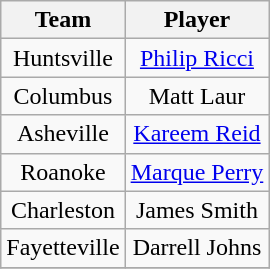<table class="wikitable" style="text-align:center">
<tr>
<th>Team</th>
<th>Player</th>
</tr>
<tr>
<td>Huntsville</td>
<td><a href='#'>Philip Ricci</a></td>
</tr>
<tr>
<td>Columbus</td>
<td>Matt Laur</td>
</tr>
<tr>
<td>Asheville</td>
<td><a href='#'>Kareem Reid</a></td>
</tr>
<tr>
<td>Roanoke</td>
<td><a href='#'>Marque Perry</a></td>
</tr>
<tr>
<td>Charleston</td>
<td>James Smith</td>
</tr>
<tr>
<td>Fayetteville</td>
<td>Darrell Johns</td>
</tr>
<tr>
</tr>
</table>
